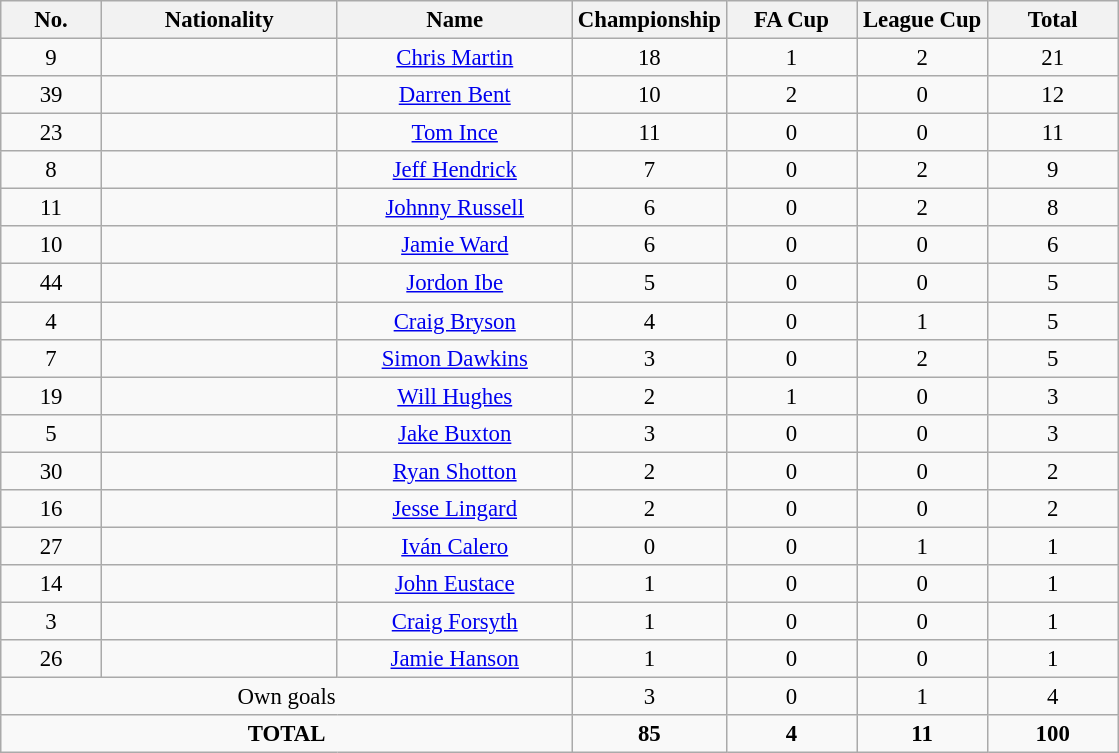<table class="wikitable" style="font-size: 95%; text-align: center;">
<tr>
<th width=60>No.</th>
<th width=150>Nationality</th>
<th width=150>Name</th>
<th width=80>Championship</th>
<th width=80>FA Cup</th>
<th width=80>League Cup</th>
<th width=80>Total</th>
</tr>
<tr>
<td>9</td>
<td></td>
<td><a href='#'>Chris Martin</a></td>
<td>18</td>
<td>1</td>
<td>2</td>
<td>21</td>
</tr>
<tr>
<td>39</td>
<td></td>
<td><a href='#'>Darren Bent</a></td>
<td>10</td>
<td>2</td>
<td>0</td>
<td>12</td>
</tr>
<tr>
<td>23</td>
<td></td>
<td><a href='#'>Tom Ince</a></td>
<td>11</td>
<td>0</td>
<td>0</td>
<td>11</td>
</tr>
<tr>
<td>8</td>
<td></td>
<td><a href='#'>Jeff Hendrick</a></td>
<td>7</td>
<td>0</td>
<td>2</td>
<td>9</td>
</tr>
<tr>
<td>11</td>
<td></td>
<td><a href='#'>Johnny Russell</a></td>
<td>6</td>
<td>0</td>
<td>2</td>
<td>8</td>
</tr>
<tr>
<td>10</td>
<td></td>
<td><a href='#'>Jamie Ward</a></td>
<td>6</td>
<td>0</td>
<td>0</td>
<td>6</td>
</tr>
<tr>
<td>44</td>
<td></td>
<td><a href='#'>Jordon Ibe</a></td>
<td>5</td>
<td>0</td>
<td>0</td>
<td>5</td>
</tr>
<tr>
<td>4</td>
<td></td>
<td><a href='#'>Craig Bryson</a></td>
<td>4</td>
<td>0</td>
<td>1</td>
<td>5</td>
</tr>
<tr>
<td>7</td>
<td></td>
<td><a href='#'>Simon Dawkins</a></td>
<td>3</td>
<td>0</td>
<td>2</td>
<td>5</td>
</tr>
<tr>
<td>19</td>
<td></td>
<td><a href='#'>Will Hughes</a></td>
<td>2</td>
<td>1</td>
<td>0</td>
<td>3</td>
</tr>
<tr>
<td>5</td>
<td></td>
<td><a href='#'>Jake Buxton</a></td>
<td>3</td>
<td>0</td>
<td>0</td>
<td>3</td>
</tr>
<tr>
<td>30</td>
<td></td>
<td><a href='#'>Ryan Shotton</a></td>
<td>2</td>
<td>0</td>
<td>0</td>
<td>2</td>
</tr>
<tr>
<td>16</td>
<td></td>
<td><a href='#'>Jesse Lingard</a></td>
<td>2</td>
<td>0</td>
<td>0</td>
<td>2</td>
</tr>
<tr>
<td>27</td>
<td></td>
<td><a href='#'>Iván Calero</a></td>
<td>0</td>
<td>0</td>
<td>1</td>
<td>1</td>
</tr>
<tr>
<td>14</td>
<td></td>
<td><a href='#'>John Eustace</a></td>
<td>1</td>
<td>0</td>
<td>0</td>
<td>1</td>
</tr>
<tr>
<td>3</td>
<td></td>
<td><a href='#'>Craig Forsyth</a></td>
<td>1</td>
<td>0</td>
<td>0</td>
<td>1</td>
</tr>
<tr>
<td>26</td>
<td></td>
<td><a href='#'>Jamie Hanson</a></td>
<td>1</td>
<td>0</td>
<td>0</td>
<td>1</td>
</tr>
<tr>
<td colspan="3">Own goals</td>
<td>3</td>
<td>0</td>
<td>1</td>
<td>4</td>
</tr>
<tr>
<td colspan="3"><strong>TOTAL</strong></td>
<td><strong>85</strong></td>
<td><strong>4</strong></td>
<td><strong>11</strong></td>
<td><strong>100</strong></td>
</tr>
</table>
